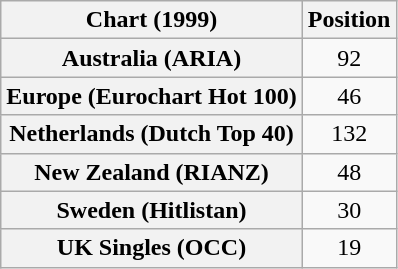<table class="wikitable sortable plainrowheaders" style="text-align:center">
<tr>
<th>Chart (1999)</th>
<th>Position</th>
</tr>
<tr>
<th scope="row">Australia (ARIA)</th>
<td>92</td>
</tr>
<tr>
<th scope="row">Europe (Eurochart Hot 100)</th>
<td>46</td>
</tr>
<tr>
<th scope="row">Netherlands (Dutch Top 40)</th>
<td>132</td>
</tr>
<tr>
<th scope="row">New Zealand (RIANZ)</th>
<td>48</td>
</tr>
<tr>
<th scope="row">Sweden (Hitlistan)</th>
<td>30</td>
</tr>
<tr>
<th scope="row">UK Singles (OCC)</th>
<td>19</td>
</tr>
</table>
